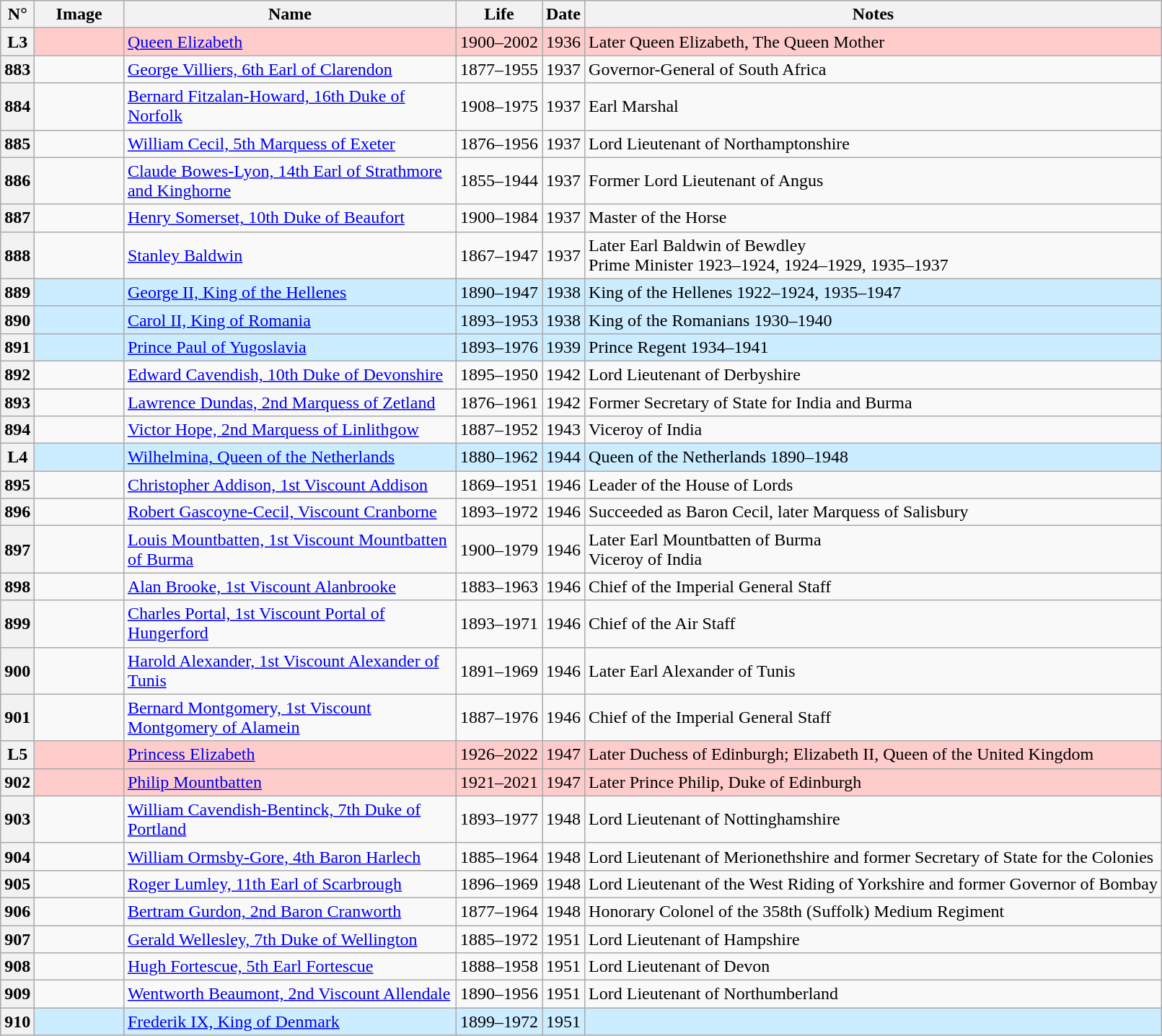<table class="wikitable">
<tr>
<th>N°</th>
<th style="width: 75px;">Image</th>
<th style="width: 300px;">Name</th>
<th>Life</th>
<th>Date</th>
<th>Notes</th>
</tr>
<tr bgcolor="#FFCCCC" id="George VI">
<th>L3</th>
<td></td>
<td><a href='#'>Queen Elizabeth</a></td>
<td>1900–2002</td>
<td>1936</td>
<td>Later Queen Elizabeth, The Queen Mother</td>
</tr>
<tr>
<th>883</th>
<td></td>
<td><a href='#'>George Villiers, 6th Earl of Clarendon</a></td>
<td>1877–1955</td>
<td>1937</td>
<td>Governor-General of South Africa</td>
</tr>
<tr>
<th>884</th>
<td></td>
<td><a href='#'>Bernard Fitzalan-Howard, 16th Duke of Norfolk</a></td>
<td>1908–1975</td>
<td>1937</td>
<td>Earl Marshal</td>
</tr>
<tr>
<th>885</th>
<td></td>
<td><a href='#'>William Cecil, 5th Marquess of Exeter</a></td>
<td>1876–1956</td>
<td>1937</td>
<td>Lord Lieutenant of Northamptonshire</td>
</tr>
<tr>
<th>886</th>
<td></td>
<td><a href='#'>Claude Bowes-Lyon, 14th Earl of Strathmore and Kinghorne</a></td>
<td>1855–1944</td>
<td>1937</td>
<td>Former Lord Lieutenant of Angus</td>
</tr>
<tr>
<th>887</th>
<td></td>
<td><a href='#'>Henry Somerset, 10th Duke of Beaufort</a></td>
<td>1900–1984</td>
<td>1937</td>
<td>Master of the Horse</td>
</tr>
<tr>
<th>888</th>
<td></td>
<td><a href='#'>Stanley Baldwin</a></td>
<td>1867–1947</td>
<td>1937</td>
<td>Later Earl Baldwin of Bewdley<br>Prime Minister 1923–1924, 1924–1929, 1935–1937</td>
</tr>
<tr bgcolor="#CCECFF">
<th>889</th>
<td></td>
<td><a href='#'>George II, King of the Hellenes</a></td>
<td>1890–1947</td>
<td>1938</td>
<td>King of the Hellenes 1922–1924, 1935–1947</td>
</tr>
<tr bgcolor="#CCECFF">
<th>890</th>
<td></td>
<td><a href='#'>Carol II, King of Romania</a></td>
<td>1893–1953</td>
<td>1938</td>
<td>King of the Romanians 1930–1940</td>
</tr>
<tr bgcolor="#CCECFF">
<th>891</th>
<td></td>
<td><a href='#'>Prince Paul of Yugoslavia</a></td>
<td>1893–1976</td>
<td>1939</td>
<td>Prince Regent 1934–1941</td>
</tr>
<tr>
<th>892</th>
<td></td>
<td><a href='#'>Edward Cavendish, 10th Duke of Devonshire</a></td>
<td>1895–1950</td>
<td>1942</td>
<td>Lord Lieutenant of Derbyshire</td>
</tr>
<tr>
<th>893</th>
<td></td>
<td><a href='#'>Lawrence Dundas, 2nd Marquess of Zetland</a></td>
<td>1876–1961</td>
<td>1942</td>
<td>Former Secretary of State for India and Burma</td>
</tr>
<tr>
<th>894</th>
<td></td>
<td><a href='#'>Victor Hope, 2nd Marquess of Linlithgow</a></td>
<td>1887–1952</td>
<td>1943</td>
<td>Viceroy of India</td>
</tr>
<tr bgcolor="#CCECFF">
<th>L4</th>
<td></td>
<td><a href='#'>Wilhelmina, Queen of the Netherlands</a></td>
<td>1880–1962</td>
<td>1944</td>
<td>Queen of the Netherlands 1890–1948</td>
</tr>
<tr>
<th>895</th>
<td></td>
<td><a href='#'>Christopher Addison, 1st Viscount Addison</a></td>
<td>1869–1951</td>
<td>1946</td>
<td>Leader of the House of Lords</td>
</tr>
<tr>
<th>896</th>
<td></td>
<td><a href='#'>Robert Gascoyne-Cecil, Viscount Cranborne</a></td>
<td>1893–1972</td>
<td>1946</td>
<td>Succeeded as Baron Cecil, later Marquess of Salisbury</td>
</tr>
<tr>
<th>897</th>
<td></td>
<td><a href='#'>Louis Mountbatten, 1st Viscount Mountbatten of Burma</a></td>
<td>1900–1979</td>
<td>1946</td>
<td>Later Earl Mountbatten of Burma<br>Viceroy of India</td>
</tr>
<tr>
<th>898</th>
<td></td>
<td><a href='#'>Alan Brooke, 1st Viscount Alanbrooke</a></td>
<td>1883–1963</td>
<td>1946</td>
<td>Chief of the Imperial General Staff</td>
</tr>
<tr>
<th>899</th>
<td></td>
<td><a href='#'>Charles Portal, 1st Viscount Portal of Hungerford</a></td>
<td>1893–1971</td>
<td>1946</td>
<td>Chief of the Air Staff</td>
</tr>
<tr>
<th>900</th>
<td></td>
<td><a href='#'>Harold Alexander, 1st Viscount Alexander of Tunis</a></td>
<td>1891–1969</td>
<td>1946</td>
<td>Later Earl Alexander of Tunis</td>
</tr>
<tr>
<th>901</th>
<td></td>
<td><a href='#'>Bernard Montgomery, 1st Viscount Montgomery of Alamein</a></td>
<td>1887–1976</td>
<td>1946</td>
<td>Chief of the Imperial General Staff</td>
</tr>
<tr bgcolor="#FFCCCC">
<th>L5</th>
<td></td>
<td><a href='#'>Princess Elizabeth</a></td>
<td>1926–2022</td>
<td>1947</td>
<td>Later Duchess of Edinburgh; Elizabeth II, Queen of the United Kingdom</td>
</tr>
<tr bgcolor="#FFCCCC">
<th>902</th>
<td></td>
<td><a href='#'>Philip Mountbatten</a></td>
<td>1921–2021</td>
<td>1947</td>
<td>Later Prince Philip, Duke of Edinburgh</td>
</tr>
<tr>
<th>903</th>
<td></td>
<td><a href='#'>William Cavendish-Bentinck, 7th Duke of Portland</a></td>
<td>1893–1977</td>
<td>1948</td>
<td>Lord Lieutenant of Nottinghamshire</td>
</tr>
<tr>
<th>904</th>
<td></td>
<td><a href='#'>William Ormsby-Gore, 4th Baron Harlech</a></td>
<td>1885–1964</td>
<td>1948</td>
<td>Lord Lieutenant of Merionethshire and former Secretary of State for the Colonies</td>
</tr>
<tr>
<th>905</th>
<td></td>
<td><a href='#'>Roger Lumley, 11th Earl of Scarbrough</a></td>
<td>1896–1969</td>
<td>1948</td>
<td>Lord Lieutenant of the West Riding of Yorkshire and former Governor of Bombay</td>
</tr>
<tr>
<th>906</th>
<td></td>
<td><a href='#'>Bertram Gurdon, 2nd Baron Cranworth</a></td>
<td>1877–1964</td>
<td>1948</td>
<td>Honorary Colonel of the 358th (Suffolk) Medium Regiment</td>
</tr>
<tr>
<th>907</th>
<td></td>
<td><a href='#'>Gerald Wellesley, 7th Duke of Wellington</a></td>
<td>1885–1972</td>
<td>1951</td>
<td>Lord Lieutenant of Hampshire</td>
</tr>
<tr>
<th>908</th>
<td></td>
<td><a href='#'>Hugh Fortescue, 5th Earl Fortescue</a></td>
<td>1888–1958</td>
<td>1951</td>
<td>Lord Lieutenant of Devon</td>
</tr>
<tr>
<th>909</th>
<td></td>
<td><a href='#'>Wentworth Beaumont, 2nd Viscount Allendale</a></td>
<td>1890–1956</td>
<td>1951</td>
<td>Lord Lieutenant of Northumberland</td>
</tr>
<tr bgcolor="#CCECFF">
<th>910</th>
<td></td>
<td><a href='#'>Frederik IX, King of Denmark</a></td>
<td>1899–1972</td>
<td>1951</td>
<td></td>
</tr>
</table>
